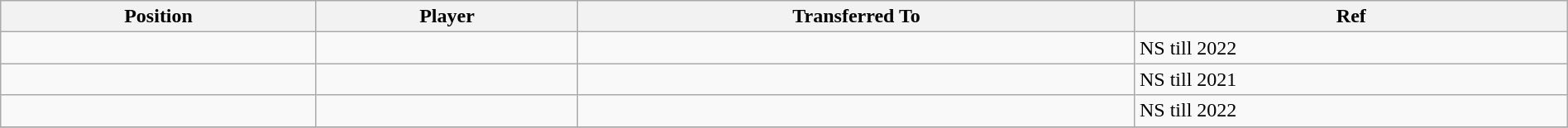<table class="wikitable sortable" style="width:100%; text-align:center; font-size:100%; text-align:left;">
<tr>
<th><strong>Position</strong></th>
<th><strong>Player</strong></th>
<th><strong>Transferred To</strong></th>
<th><strong>Ref</strong></th>
</tr>
<tr>
<td></td>
<td></td>
<td></td>
<td>NS till 2022</td>
</tr>
<tr>
<td></td>
<td></td>
<td></td>
<td>NS till 2021</td>
</tr>
<tr>
<td></td>
<td></td>
<td></td>
<td>NS till 2022</td>
</tr>
<tr>
</tr>
</table>
